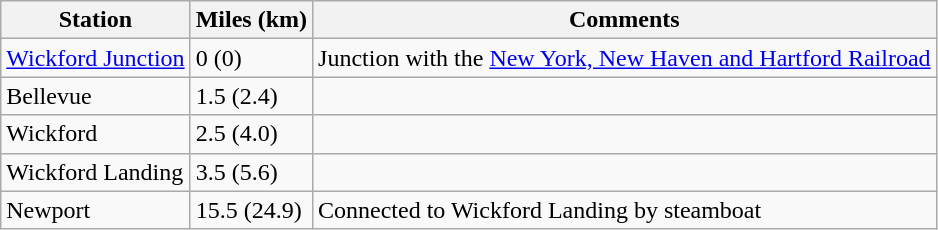<table class="wikitable">
<tr>
<th>Station</th>
<th>Miles (km)</th>
<th>Comments</th>
</tr>
<tr>
<td><a href='#'>Wickford Junction</a></td>
<td>0 (0)</td>
<td>Junction with the <a href='#'>New York, New Haven and Hartford Railroad</a></td>
</tr>
<tr>
<td>Bellevue</td>
<td>1.5 (2.4)</td>
<td></td>
</tr>
<tr>
<td>Wickford</td>
<td>2.5 (4.0)</td>
<td></td>
</tr>
<tr>
<td>Wickford Landing</td>
<td>3.5 (5.6)</td>
<td></td>
</tr>
<tr>
<td>Newport</td>
<td>15.5 (24.9)</td>
<td>Connected to Wickford Landing by steamboat</td>
</tr>
</table>
